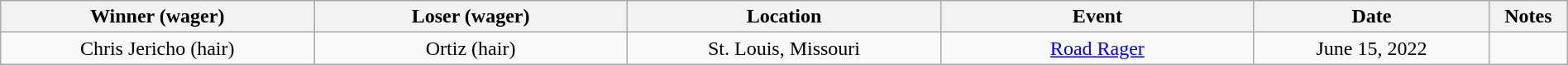<table class="wikitable sortable" width=100%  style="text-align: center">
<tr>
<th width=20% scope="col">Winner (wager)</th>
<th width=20% scope="col">Loser (wager)</th>
<th width=20% scope="col">Location</th>
<th width=20% scope="col">Event</th>
<th width=15% scope="col">Date</th>
<th class="unsortable" width=5% scope="col">Notes</th>
</tr>
<tr>
<td>Chris Jericho (hair)</td>
<td>Ortiz (hair)</td>
<td>St. Louis, Missouri</td>
<td><a href='#'>Road Rager</a></td>
<td>June 15, 2022</td>
<td></td>
</tr>
</table>
